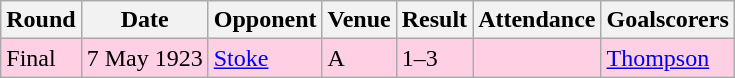<table class="wikitable">
<tr>
<th>Round</th>
<th>Date</th>
<th>Opponent</th>
<th>Venue</th>
<th>Result</th>
<th>Attendance</th>
<th>Goalscorers</th>
</tr>
<tr style="background-color: #ffd0e3;">
<td>Final</td>
<td>7 May 1923</td>
<td><a href='#'>Stoke</a></td>
<td>A</td>
<td>1–3</td>
<td></td>
<td><a href='#'>Thompson</a></td>
</tr>
</table>
